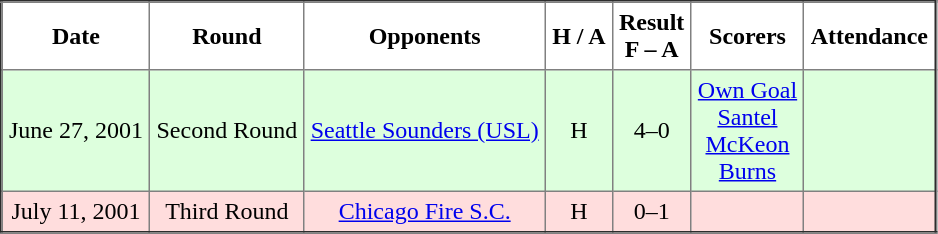<table border="2" cellpadding="4" style="border-collapse:collapse; text-align:center;">
<tr>
<th><strong>Date</strong></th>
<th><strong>Round</strong></th>
<th><strong>Opponents</strong></th>
<th><strong>H / A</strong></th>
<th><strong>Result<br>F – A</strong></th>
<th><strong>Scorers</strong></th>
<th><strong>Attendance</strong></th>
</tr>
<tr bgcolor="#ddffdd">
<td>June 27, 2001</td>
<td>Second Round</td>
<td><a href='#'>Seattle Sounders (USL)</a></td>
<td>H</td>
<td>4–0</td>
<td><a href='#'>Own Goal</a> <br> <a href='#'>Santel</a> <br> <a href='#'>McKeon</a> <br> <a href='#'>Burns</a></td>
<td></td>
</tr>
<tr bgcolor="#ffdddd">
<td>July 11, 2001</td>
<td>Third Round</td>
<td><a href='#'>Chicago Fire S.C.</a></td>
<td>H</td>
<td>0–1</td>
<td></td>
<td></td>
</tr>
</table>
